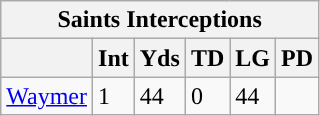<table class="wikitable">
<tr>
<th colspan="6">Saints Interceptions</th>
</tr>
<tr>
<th></th>
<th>Int</th>
<th>Yds</th>
<th>TD</th>
<th>LG</th>
<th>PD</th>
</tr>
<tr>
<td><a href='#'>Waymer</a></td>
<td>1</td>
<td>44</td>
<td>0</td>
<td>44</td>
<td></td>
</tr>
</table>
